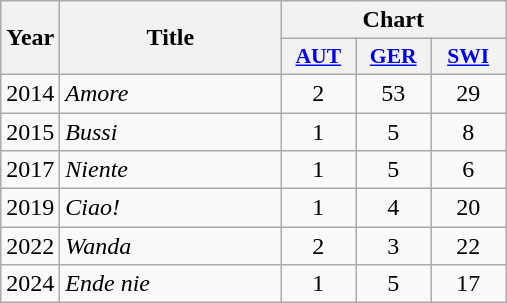<table class="wikitable">
<tr>
<th width="28" rowspan="2">Year</th>
<th width="140" rowspan="2">Title</th>
<th colspan="3">Chart</th>
</tr>
<tr>
<th scope="col" style="width:3em;font-size:90%;"><a href='#'>AUT</a><br></th>
<th scope="col" style="width:3em;font-size:90%;"><a href='#'>GER</a><br></th>
<th scope="col" style="width:3em;font-size:90%;"><a href='#'>SWI</a><br></th>
</tr>
<tr>
<td>2014</td>
<td><em>Amore</em></td>
<td align="center">2</td>
<td align="center">53</td>
<td align="center">29</td>
</tr>
<tr>
<td>2015</td>
<td><em>Bussi</em></td>
<td align="center">1</td>
<td align="center">5</td>
<td align="center">8</td>
</tr>
<tr>
<td>2017</td>
<td><em>Niente</em></td>
<td align="center">1</td>
<td align="center">5</td>
<td align="center">6</td>
</tr>
<tr>
<td>2019</td>
<td><em>Ciao!</em></td>
<td align="center">1</td>
<td align="center">4</td>
<td align="center">20</td>
</tr>
<tr>
<td>2022</td>
<td><em>Wanda</em></td>
<td align="center">2</td>
<td align="center">3</td>
<td align="center">22</td>
</tr>
<tr>
<td>2024</td>
<td><em>Ende nie</em></td>
<td align="center">1</td>
<td align="center">5</td>
<td align="center">17</td>
</tr>
</table>
